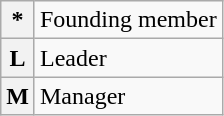<table class="wikitable">
<tr>
<th>*</th>
<td>Founding member</td>
</tr>
<tr>
<th><strong>L</strong></th>
<td>Leader</td>
</tr>
<tr>
<th><strong>M</strong></th>
<td>Manager</td>
</tr>
</table>
